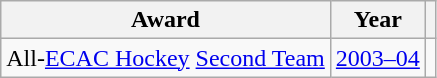<table class="wikitable">
<tr>
<th>Award</th>
<th>Year</th>
<th></th>
</tr>
<tr>
<td>All-<a href='#'>ECAC Hockey</a> <a href='#'>Second Team</a></td>
<td><a href='#'>2003–04</a></td>
<td></td>
</tr>
</table>
